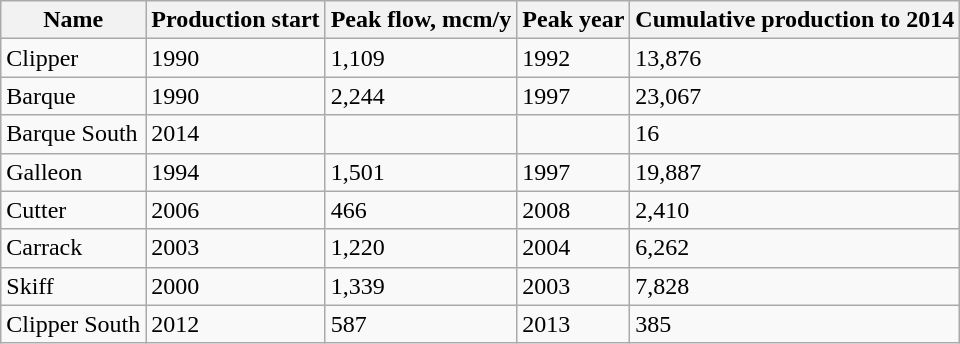<table class="wikitable">
<tr>
<th>Name</th>
<th>Production start</th>
<th>Peak flow, mcm/y</th>
<th>Peak year</th>
<th>Cumulative production to 2014</th>
</tr>
<tr>
<td>Clipper</td>
<td>1990</td>
<td>1,109</td>
<td>1992</td>
<td>13,876</td>
</tr>
<tr>
<td>Barque</td>
<td>1990</td>
<td>2,244</td>
<td>1997</td>
<td>23,067</td>
</tr>
<tr>
<td>Barque South</td>
<td>2014</td>
<td></td>
<td></td>
<td>16</td>
</tr>
<tr>
<td>Galleon</td>
<td>1994</td>
<td>1,501</td>
<td>1997</td>
<td>19,887</td>
</tr>
<tr>
<td>Cutter</td>
<td>2006</td>
<td>466</td>
<td>2008</td>
<td>2,410</td>
</tr>
<tr>
<td>Carrack</td>
<td>2003</td>
<td>1,220</td>
<td>2004</td>
<td>6,262</td>
</tr>
<tr>
<td>Skiff</td>
<td>2000</td>
<td>1,339</td>
<td>2003</td>
<td>7,828</td>
</tr>
<tr>
<td>Clipper South</td>
<td>2012</td>
<td>587</td>
<td>2013</td>
<td>385</td>
</tr>
</table>
